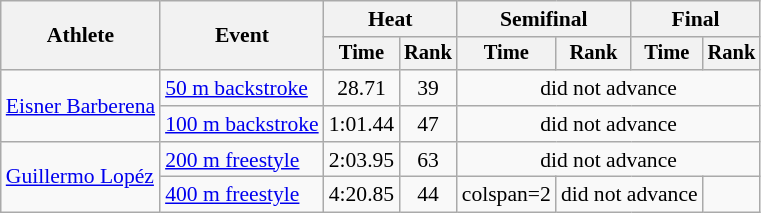<table class=wikitable style="font-size:90%">
<tr>
<th rowspan="2">Athlete</th>
<th rowspan="2">Event</th>
<th colspan="2">Heat</th>
<th colspan="2">Semifinal</th>
<th colspan="2">Final</th>
</tr>
<tr style="font-size:95%">
<th>Time</th>
<th>Rank</th>
<th>Time</th>
<th>Rank</th>
<th>Time</th>
<th>Rank</th>
</tr>
<tr align=center>
<td align=left rowspan=2><a href='#'>Eisner Barberena</a></td>
<td align=left><a href='#'>50 m backstroke</a></td>
<td>28.71</td>
<td>39</td>
<td colspan=4>did not advance</td>
</tr>
<tr align=center>
<td align=left><a href='#'>100 m backstroke</a></td>
<td>1:01.44</td>
<td>47</td>
<td colspan=4>did not advance</td>
</tr>
<tr align=center>
<td align=left rowspan=3><a href='#'>Guillermo Lopéz</a></td>
<td align=left><a href='#'>200 m freestyle</a></td>
<td>2:03.95</td>
<td>63</td>
<td colspan=4>did not advance</td>
</tr>
<tr align=center>
<td align=left><a href='#'>400 m freestyle</a></td>
<td>4:20.85</td>
<td>44</td>
<td>colspan=2 </td>
<td colspan=2>did not advance</td>
</tr>
</table>
